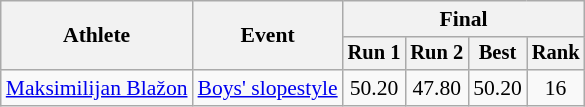<table class="wikitable" style="font-size:90%">
<tr>
<th rowspan=2>Athlete</th>
<th rowspan=2>Event</th>
<th colspan=5>Final</th>
</tr>
<tr style="font-size:95%">
<th>Run 1</th>
<th>Run 2</th>
<th>Best</th>
<th>Rank</th>
</tr>
<tr align=center>
<td align=left><a href='#'>Maksimilijan Blažon</a></td>
<td align=left><a href='#'>Boys' slopestyle</a></td>
<td>50.20</td>
<td>47.80</td>
<td>50.20</td>
<td>16</td>
</tr>
</table>
